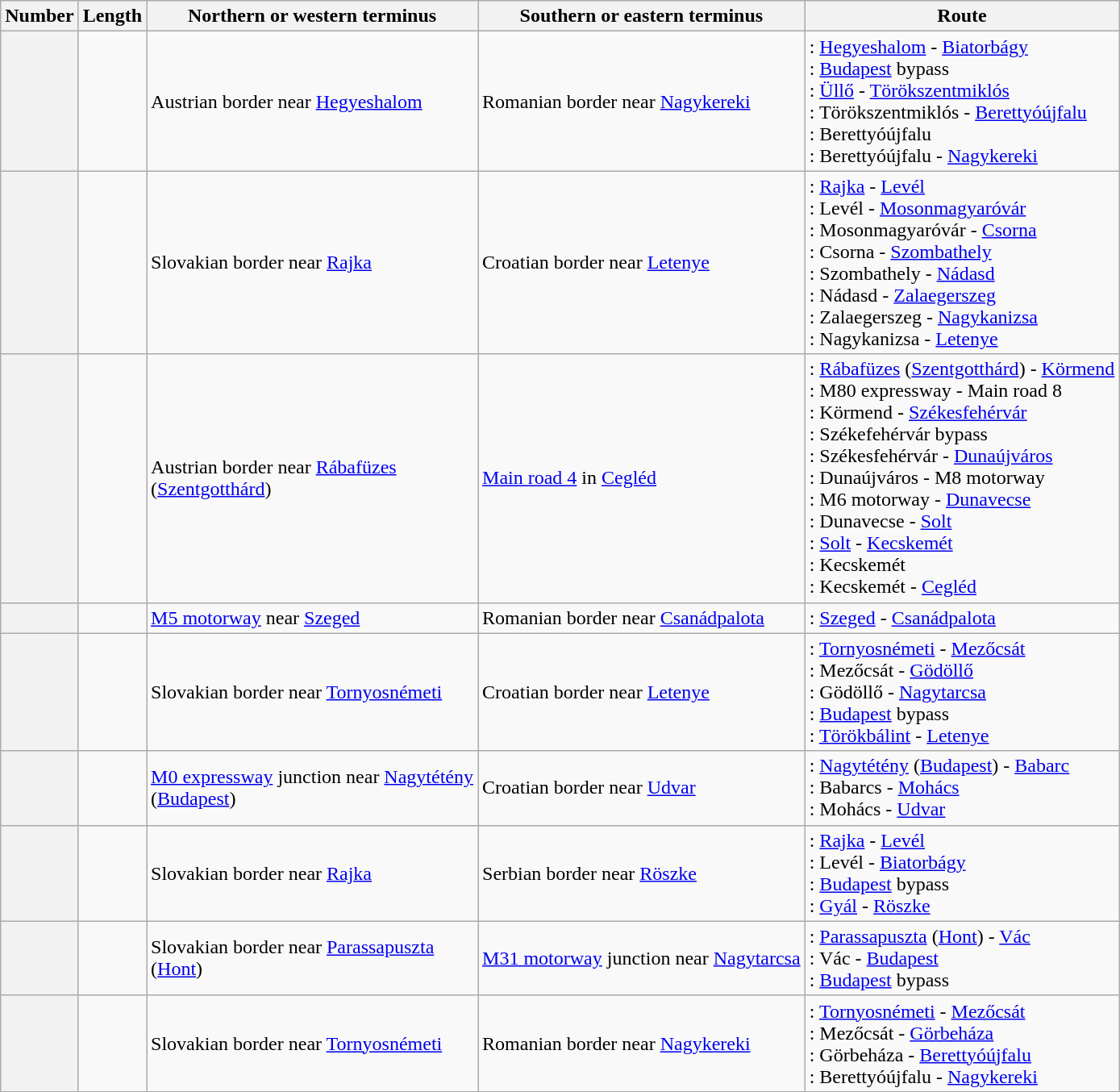<table class="wikitable sortable">
<tr>
<th>Number</th>
<th>Length</th>
<th>Northern or western terminus</th>
<th>Southern or eastern terminus</th>
<th>Route</th>
</tr>
<tr>
<th></th>
<td></td>
<td>Austrian border near <a href='#'>Hegyeshalom</a></td>
<td>Romanian border near <a href='#'>Nagykereki</a></td>
<td>: <a href='#'>Hegyeshalom</a> - <a href='#'>Biatorbágy</a><br>: <a href='#'>Budapest</a> bypass<br>: <a href='#'>Üllő</a> - <a href='#'>Törökszentmiklós</a><br>: Törökszentmiklós - <a href='#'>Berettyóújfalu</a><br>: Berettyóújfalu<br>: Berettyóújfalu - <a href='#'>Nagykereki</a></td>
</tr>
<tr>
<th></th>
<td></td>
<td>Slovakian border near <a href='#'>Rajka</a></td>
<td>Croatian border near <a href='#'>Letenye</a></td>
<td>: <a href='#'>Rajka</a> - <a href='#'>Levél</a><br>: Levél - <a href='#'>Mosonmagyaróvár</a><br>: Mosonmagyaróvár - <a href='#'>Csorna</a><br>: Csorna - <a href='#'>Szombathely</a><br>: Szombathely - <a href='#'>Nádasd</a><br>: Nádasd - <a href='#'>Zalaegerszeg</a><br>: Zalaegerszeg - <a href='#'>Nagykanizsa</a><br>: Nagykanizsa - <a href='#'>Letenye</a></td>
</tr>
<tr>
<th></th>
<td></td>
<td>Austrian border near <a href='#'>Rábafüzes</a><br>(<a href='#'>Szentgotthárd</a>)</td>
<td><a href='#'>Main road 4</a> in <a href='#'>Cegléd</a></td>
<td>: <a href='#'>Rábafüzes</a> (<a href='#'>Szentgotthárd</a>) - <a href='#'>Körmend</a><br>: M80 expressway - Main road 8<br>: Körmend - <a href='#'>Székesfehérvár</a><br>: Székefehérvár bypass<br>: Székesfehérvár - <a href='#'>Dunaújváros</a><br>: Dunaújváros - M8 motorway<br>: M6 motorway - <a href='#'>Dunavecse</a><br>: Dunavecse - <a href='#'>Solt</a><br>: <a href='#'>Solt</a> - <a href='#'>Kecskemét</a><br>: Kecskemét<br>: Kecskemét - <a href='#'>Cegléd</a></td>
</tr>
<tr>
<th></th>
<td></td>
<td><a href='#'>M5 motorway</a> near <a href='#'>Szeged</a></td>
<td>Romanian border near <a href='#'>Csanádpalota</a></td>
<td>: <a href='#'>Szeged</a> - <a href='#'>Csanádpalota</a></td>
</tr>
<tr>
<th></th>
<td></td>
<td>Slovakian border near <a href='#'>Tornyosnémeti</a></td>
<td>Croatian border near <a href='#'>Letenye</a></td>
<td>: <a href='#'>Tornyosnémeti</a> - <a href='#'>Mezőcsát</a><br>: Mezőcsát - <a href='#'>Gödöllő</a><br>: Gödöllő - <a href='#'>Nagytarcsa</a><br>: <a href='#'>Budapest</a> bypass<br>: <a href='#'>Törökbálint</a> - <a href='#'>Letenye</a></td>
</tr>
<tr>
<th></th>
<td></td>
<td><a href='#'>M0 expressway</a> junction near <a href='#'>Nagytétény</a><br>(<a href='#'>Budapest</a>)</td>
<td>Croatian border near <a href='#'>Udvar</a></td>
<td>: <a href='#'>Nagytétény</a> (<a href='#'>Budapest</a>) - <a href='#'>Babarc</a><br>: Babarcs - <a href='#'>Mohács</a><br>: Mohács - <a href='#'>Udvar</a></td>
</tr>
<tr>
<th></th>
<td></td>
<td>Slovakian border near <a href='#'>Rajka</a></td>
<td>Serbian border near <a href='#'>Röszke</a></td>
<td>: <a href='#'>Rajka</a> - <a href='#'>Levél</a><br>: Levél - <a href='#'>Biatorbágy</a><br>: <a href='#'>Budapest</a> bypass<br>: <a href='#'>Gyál</a> - <a href='#'>Röszke</a></td>
</tr>
<tr>
<th></th>
<td></td>
<td>Slovakian border near <a href='#'>Parassapuszta</a><br>(<a href='#'>Hont</a>)</td>
<td><a href='#'>M31 motorway</a> junction near <a href='#'>Nagytarcsa</a></td>
<td>: <a href='#'>Parassapuszta</a> (<a href='#'>Hont</a>) - <a href='#'>Vác</a><br>: Vác - <a href='#'>Budapest</a><br>: <a href='#'>Budapest</a> bypass</td>
</tr>
<tr>
<th></th>
<td></td>
<td>Slovakian border near <a href='#'>Tornyosnémeti</a></td>
<td>Romanian border near <a href='#'>Nagykereki</a></td>
<td>: <a href='#'>Tornyosnémeti</a> - <a href='#'>Mezőcsát</a><br>: Mezőcsát - <a href='#'>Görbeháza</a><br>: Görbeháza - <a href='#'>Berettyóújfalu</a><br>: Berettyóújfalu - <a href='#'>Nagykereki</a></td>
</tr>
</table>
